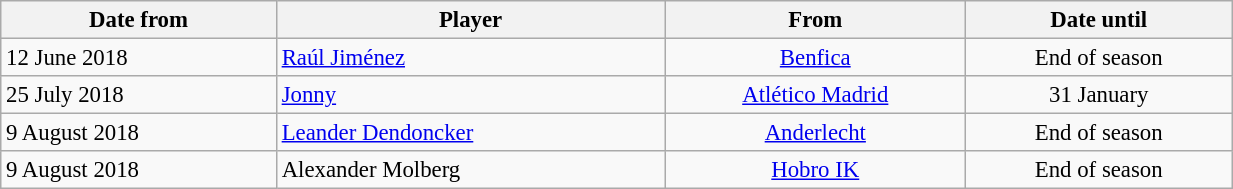<table class="wikitable" style="text-align:center; font-size:95%;width:65%; text-align:left">
<tr>
<th>Date from</th>
<th>Player</th>
<th>From</th>
<th>Date until</th>
</tr>
<tr --->
<td>12 June 2018</td>
<td> <a href='#'>Raúl Jiménez</a></td>
<td align="center"> <a href='#'>Benfica</a></td>
<td align="center">End of season</td>
</tr>
<tr --->
<td>25 July 2018</td>
<td> <a href='#'>Jonny</a></td>
<td align="center"> <a href='#'>Atlético Madrid</a></td>
<td align="center">31 January</td>
</tr>
<tr --->
<td>9 August 2018</td>
<td> <a href='#'>Leander Dendoncker</a></td>
<td align="center"> <a href='#'>Anderlecht</a></td>
<td align="center">End of season</td>
</tr>
<tr --->
<td>9 August 2018</td>
<td> Alexander Molberg</td>
<td align="center"> <a href='#'>Hobro IK</a></td>
<td align="center">End of season</td>
</tr>
</table>
